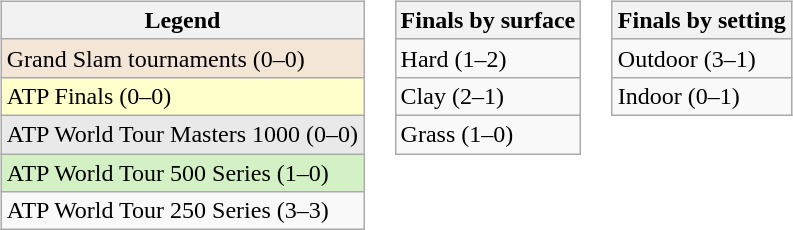<table>
<tr valign=top>
<td><br><table class="wikitable">
<tr>
<th>Legend</th>
</tr>
<tr style="background:#f3e6d7;">
<td>Grand Slam tournaments (0–0)</td>
</tr>
<tr style="background:#ffc;">
<td>ATP Finals (0–0)</td>
</tr>
<tr style="background:#e9e9e9;">
<td>ATP World Tour Masters 1000 (0–0)</td>
</tr>
<tr style="background:#d4f1c5;">
<td>ATP World Tour 500 Series (1–0)</td>
</tr>
<tr>
<td>ATP World Tour 250 Series (3–3)</td>
</tr>
</table>
</td>
<td><br><table class="wikitable">
<tr>
<th>Finals by surface</th>
</tr>
<tr>
<td>Hard (1–2)</td>
</tr>
<tr>
<td>Clay (2–1)</td>
</tr>
<tr>
<td>Grass (1–0)</td>
</tr>
</table>
</td>
<td><br><table class="wikitable">
<tr>
<th>Finals by setting</th>
</tr>
<tr>
<td>Outdoor (3–1)</td>
</tr>
<tr>
<td>Indoor (0–1)</td>
</tr>
</table>
</td>
</tr>
</table>
